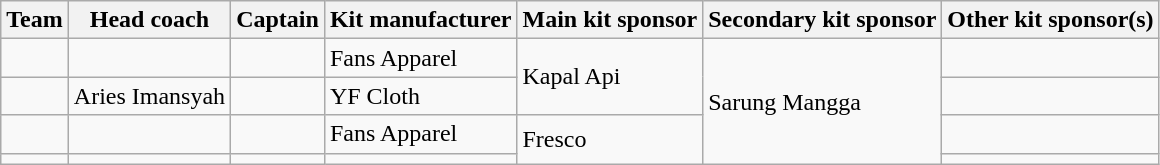<table class="wikitable">
<tr>
<th>Team</th>
<th>Head coach</th>
<th>Captain</th>
<th class="nowrap">Kit manufacturer</th>
<th>Main kit sponsor</th>
<th>Secondary kit sponsor</th>
<th>Other kit sponsor(s)</th>
</tr>
<tr>
<td></td>
<td></td>
<td></td>
<td> Fans Apparel</td>
<td rowspan=2>Kapal Api</td>
<td rowspan=4>Sarung Mangga</td>
<td></td>
</tr>
<tr>
<td></td>
<td> Aries Imansyah</td>
<td></td>
<td> YF Cloth</td>
<td></td>
</tr>
<tr>
<td></td>
<td></td>
<td></td>
<td> Fans Apparel</td>
<td rowspan=2>Fresco</td>
<td></td>
</tr>
<tr>
<td></td>
<td></td>
<td></td>
<td></td>
<td></td>
</tr>
</table>
